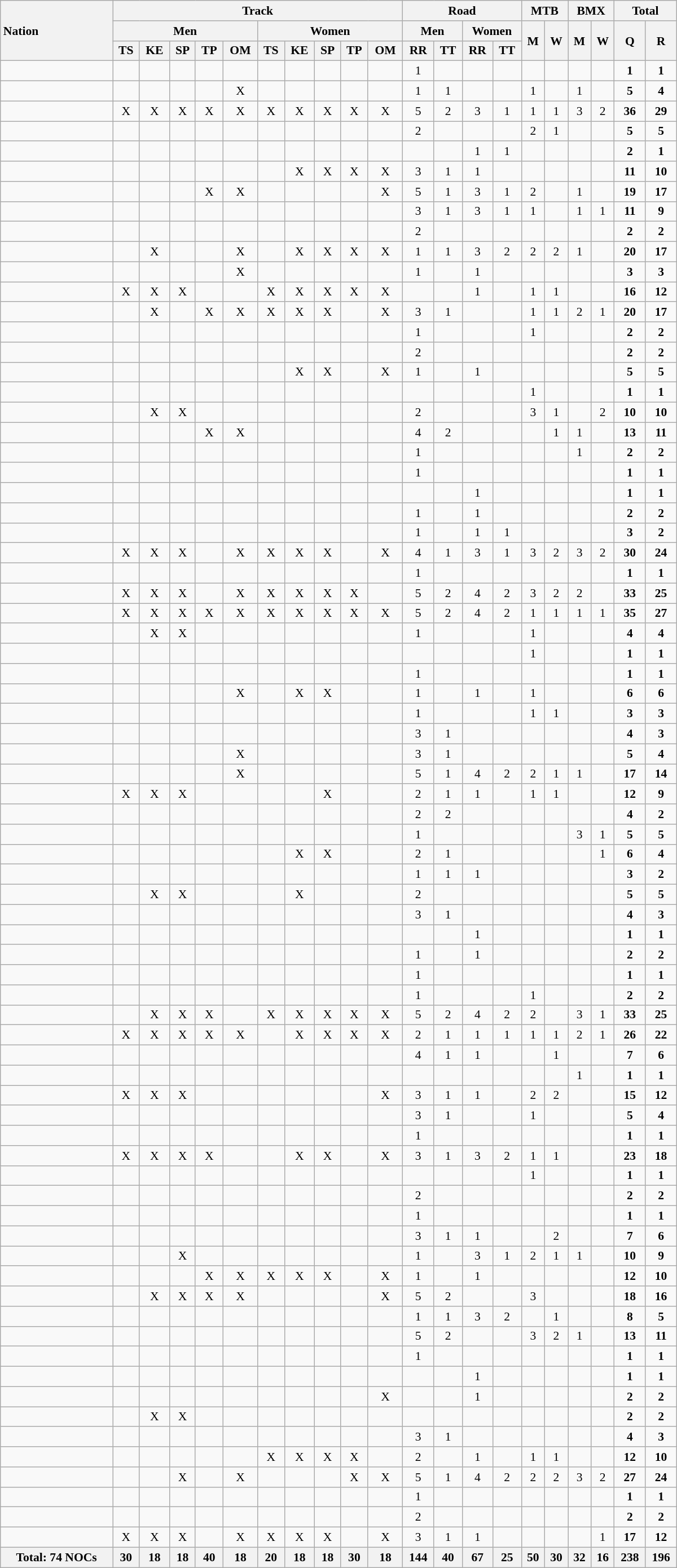<table class="wikitable"  style="width:800px; text-align:center; font-size:90%;">
<tr>
<th rowspan="3" style="text-align:left;">Nation</th>
<th colspan=10>Track</th>
<th colspan=4>Road</th>
<th colspan=2>MTB</th>
<th colspan=2>BMX</th>
<th colspan=2>Total</th>
</tr>
<tr>
<th colspan=5>Men</th>
<th colspan=5>Women</th>
<th colspan=2>Men</th>
<th colspan=2>Women</th>
<th rowspan=2>M</th>
<th rowspan=2>W</th>
<th rowspan=2>M</th>
<th rowspan=2>W</th>
<th rowspan=2>Q</th>
<th rowspan=2>R</th>
</tr>
<tr>
<th>TS</th>
<th>KE</th>
<th>SP</th>
<th>TP</th>
<th>OM</th>
<th>TS</th>
<th>KE</th>
<th>SP</th>
<th>TP</th>
<th>OM</th>
<th>RR</th>
<th>TT</th>
<th>RR</th>
<th>TT</th>
</tr>
<tr>
<td align=left></td>
<td></td>
<td></td>
<td></td>
<td></td>
<td></td>
<td></td>
<td></td>
<td></td>
<td></td>
<td></td>
<td>1</td>
<td></td>
<td></td>
<td></td>
<td></td>
<td></td>
<td></td>
<td></td>
<td><strong>1</strong></td>
<td><strong>1</strong></td>
</tr>
<tr>
<td align=left></td>
<td></td>
<td></td>
<td></td>
<td></td>
<td>X</td>
<td></td>
<td></td>
<td></td>
<td></td>
<td></td>
<td>1</td>
<td>1</td>
<td></td>
<td></td>
<td>1</td>
<td></td>
<td>1</td>
<td></td>
<td><strong>5</strong></td>
<td><strong>4</strong></td>
</tr>
<tr>
<td align=left></td>
<td>X</td>
<td>X</td>
<td>X</td>
<td>X</td>
<td>X</td>
<td>X</td>
<td>X</td>
<td>X</td>
<td>X</td>
<td>X</td>
<td>5</td>
<td>2</td>
<td>3</td>
<td>1</td>
<td>1</td>
<td>1</td>
<td>3</td>
<td>2</td>
<td><strong>36</strong></td>
<td><strong>29</strong></td>
</tr>
<tr>
<td align=left></td>
<td></td>
<td></td>
<td></td>
<td></td>
<td></td>
<td></td>
<td></td>
<td></td>
<td></td>
<td></td>
<td>2</td>
<td></td>
<td></td>
<td></td>
<td>2</td>
<td>1</td>
<td></td>
<td></td>
<td><strong>5</strong></td>
<td><strong>5</strong></td>
</tr>
<tr>
<td align=left></td>
<td></td>
<td></td>
<td></td>
<td></td>
<td></td>
<td></td>
<td></td>
<td></td>
<td></td>
<td></td>
<td></td>
<td></td>
<td>1</td>
<td>1</td>
<td></td>
<td></td>
<td></td>
<td></td>
<td><strong>2</strong></td>
<td><strong>1</strong></td>
</tr>
<tr>
<td align=left></td>
<td></td>
<td></td>
<td></td>
<td></td>
<td></td>
<td></td>
<td>X</td>
<td>X</td>
<td>X</td>
<td>X</td>
<td>3</td>
<td>1</td>
<td>1</td>
<td></td>
<td></td>
<td></td>
<td></td>
<td></td>
<td><strong>11</strong></td>
<td><strong>10</strong></td>
</tr>
<tr>
<td align=left></td>
<td></td>
<td></td>
<td></td>
<td>X</td>
<td>X</td>
<td></td>
<td></td>
<td></td>
<td></td>
<td>X</td>
<td>5</td>
<td>1</td>
<td>3</td>
<td>1</td>
<td>2</td>
<td></td>
<td>1</td>
<td></td>
<td><strong>19</strong></td>
<td><strong>17</strong></td>
</tr>
<tr>
<td align=left></td>
<td></td>
<td></td>
<td></td>
<td></td>
<td></td>
<td></td>
<td></td>
<td></td>
<td></td>
<td></td>
<td>3</td>
<td>1</td>
<td>3</td>
<td>1</td>
<td>1</td>
<td></td>
<td>1</td>
<td>1</td>
<td><strong>11</strong></td>
<td><strong>9</strong></td>
</tr>
<tr>
<td align=left></td>
<td></td>
<td></td>
<td></td>
<td></td>
<td></td>
<td></td>
<td></td>
<td></td>
<td></td>
<td></td>
<td>2</td>
<td></td>
<td></td>
<td></td>
<td></td>
<td></td>
<td></td>
<td></td>
<td><strong>2</strong></td>
<td><strong>2</strong></td>
</tr>
<tr>
<td align=left></td>
<td></td>
<td>X</td>
<td></td>
<td></td>
<td>X</td>
<td></td>
<td>X</td>
<td>X</td>
<td>X</td>
<td>X</td>
<td>1</td>
<td>1</td>
<td>3</td>
<td>2</td>
<td>2</td>
<td>2</td>
<td>1</td>
<td></td>
<td><strong>20</strong></td>
<td><strong>17</strong></td>
</tr>
<tr>
<td align=left></td>
<td></td>
<td></td>
<td></td>
<td></td>
<td>X</td>
<td></td>
<td></td>
<td></td>
<td></td>
<td></td>
<td>1</td>
<td></td>
<td>1</td>
<td></td>
<td></td>
<td></td>
<td></td>
<td></td>
<td><strong>3</strong></td>
<td><strong>3</strong></td>
</tr>
<tr>
<td align=left></td>
<td>X</td>
<td>X</td>
<td>X</td>
<td></td>
<td></td>
<td>X</td>
<td>X</td>
<td>X</td>
<td>X</td>
<td>X</td>
<td></td>
<td></td>
<td>1</td>
<td></td>
<td>1</td>
<td>1</td>
<td></td>
<td></td>
<td><strong>16</strong></td>
<td><strong>12</strong></td>
</tr>
<tr>
<td align=left></td>
<td></td>
<td>X</td>
<td></td>
<td>X</td>
<td>X</td>
<td>X</td>
<td>X</td>
<td>X</td>
<td></td>
<td>X</td>
<td>3</td>
<td>1</td>
<td></td>
<td></td>
<td>1</td>
<td>1</td>
<td>2</td>
<td>1</td>
<td><strong>20</strong></td>
<td><strong>17</strong></td>
</tr>
<tr>
<td align=left></td>
<td></td>
<td></td>
<td></td>
<td></td>
<td></td>
<td></td>
<td></td>
<td></td>
<td></td>
<td></td>
<td>1</td>
<td></td>
<td></td>
<td></td>
<td>1</td>
<td></td>
<td></td>
<td></td>
<td><strong>2</strong></td>
<td><strong>2</strong></td>
</tr>
<tr>
<td align=left></td>
<td></td>
<td></td>
<td></td>
<td></td>
<td></td>
<td></td>
<td></td>
<td></td>
<td></td>
<td></td>
<td>2</td>
<td></td>
<td></td>
<td></td>
<td></td>
<td></td>
<td></td>
<td></td>
<td><strong>2</strong></td>
<td><strong>2</strong></td>
</tr>
<tr>
<td align=left></td>
<td></td>
<td></td>
<td></td>
<td></td>
<td></td>
<td></td>
<td>X</td>
<td>X</td>
<td></td>
<td>X</td>
<td>1</td>
<td></td>
<td>1</td>
<td></td>
<td></td>
<td></td>
<td></td>
<td></td>
<td><strong>5</strong></td>
<td><strong>5</strong></td>
</tr>
<tr>
<td align=left></td>
<td></td>
<td></td>
<td></td>
<td></td>
<td></td>
<td></td>
<td></td>
<td></td>
<td></td>
<td></td>
<td></td>
<td></td>
<td></td>
<td></td>
<td>1</td>
<td></td>
<td></td>
<td></td>
<td><strong>1</strong></td>
<td><strong>1</strong></td>
</tr>
<tr>
<td align=left></td>
<td></td>
<td>X</td>
<td>X</td>
<td></td>
<td></td>
<td></td>
<td></td>
<td></td>
<td></td>
<td></td>
<td>2</td>
<td></td>
<td></td>
<td></td>
<td>3</td>
<td>1</td>
<td></td>
<td>2</td>
<td><strong>10</strong></td>
<td><strong>10</strong></td>
</tr>
<tr>
<td align=left></td>
<td></td>
<td></td>
<td></td>
<td>X</td>
<td>X</td>
<td></td>
<td></td>
<td></td>
<td></td>
<td></td>
<td>4</td>
<td>2</td>
<td></td>
<td></td>
<td></td>
<td>1</td>
<td>1</td>
<td></td>
<td><strong>13</strong></td>
<td><strong>11</strong></td>
</tr>
<tr>
<td align=left></td>
<td></td>
<td></td>
<td></td>
<td></td>
<td></td>
<td></td>
<td></td>
<td></td>
<td></td>
<td></td>
<td>1</td>
<td></td>
<td></td>
<td></td>
<td></td>
<td></td>
<td>1</td>
<td></td>
<td><strong>2</strong></td>
<td><strong>2</strong></td>
</tr>
<tr>
<td align=left></td>
<td></td>
<td></td>
<td></td>
<td></td>
<td></td>
<td></td>
<td></td>
<td></td>
<td></td>
<td></td>
<td>1</td>
<td></td>
<td></td>
<td></td>
<td></td>
<td></td>
<td></td>
<td></td>
<td><strong>1</strong></td>
<td><strong>1</strong></td>
</tr>
<tr>
<td align=left></td>
<td></td>
<td></td>
<td></td>
<td></td>
<td></td>
<td></td>
<td></td>
<td></td>
<td></td>
<td></td>
<td></td>
<td></td>
<td>1</td>
<td></td>
<td></td>
<td></td>
<td></td>
<td></td>
<td><strong>1</strong></td>
<td><strong>1</strong></td>
</tr>
<tr>
<td align=left></td>
<td></td>
<td></td>
<td></td>
<td></td>
<td></td>
<td></td>
<td></td>
<td></td>
<td></td>
<td></td>
<td>1</td>
<td></td>
<td>1</td>
<td></td>
<td></td>
<td></td>
<td></td>
<td></td>
<td><strong>2</strong></td>
<td><strong>2</strong></td>
</tr>
<tr>
<td align=left></td>
<td></td>
<td></td>
<td></td>
<td></td>
<td></td>
<td></td>
<td></td>
<td></td>
<td></td>
<td></td>
<td>1</td>
<td></td>
<td>1</td>
<td>1</td>
<td></td>
<td></td>
<td></td>
<td></td>
<td><strong>3</strong></td>
<td><strong>2</strong></td>
</tr>
<tr>
<td align=left></td>
<td>X</td>
<td>X</td>
<td>X</td>
<td></td>
<td>X</td>
<td>X</td>
<td>X</td>
<td>X</td>
<td></td>
<td>X</td>
<td>4</td>
<td>1</td>
<td>3</td>
<td>1</td>
<td>3</td>
<td>2</td>
<td>3</td>
<td>2</td>
<td><strong>30</strong></td>
<td><strong>24</strong></td>
</tr>
<tr>
<td align=left></td>
<td></td>
<td></td>
<td></td>
<td></td>
<td></td>
<td></td>
<td></td>
<td></td>
<td></td>
<td></td>
<td>1</td>
<td></td>
<td></td>
<td></td>
<td></td>
<td></td>
<td></td>
<td></td>
<td><strong>1</strong></td>
<td><strong>1</strong></td>
</tr>
<tr>
<td align=left></td>
<td>X</td>
<td>X</td>
<td>X</td>
<td></td>
<td>X</td>
<td>X</td>
<td>X</td>
<td>X</td>
<td>X</td>
<td></td>
<td>5</td>
<td>2</td>
<td>4</td>
<td>2</td>
<td>3</td>
<td>2</td>
<td>2</td>
<td></td>
<td><strong>33</strong></td>
<td><strong>25</strong></td>
</tr>
<tr>
<td align=left></td>
<td>X</td>
<td>X</td>
<td>X</td>
<td>X</td>
<td>X</td>
<td>X</td>
<td>X</td>
<td>X</td>
<td>X</td>
<td>X</td>
<td>5</td>
<td>2</td>
<td>4</td>
<td>2</td>
<td>1</td>
<td>1</td>
<td>1</td>
<td>1</td>
<td><strong>35</strong></td>
<td><strong>27</strong></td>
</tr>
<tr>
<td align=left></td>
<td></td>
<td>X</td>
<td>X</td>
<td></td>
<td></td>
<td></td>
<td></td>
<td></td>
<td></td>
<td></td>
<td>1</td>
<td></td>
<td></td>
<td></td>
<td>1</td>
<td></td>
<td></td>
<td></td>
<td><strong>4</strong></td>
<td><strong>4</strong></td>
</tr>
<tr>
<td align=left></td>
<td></td>
<td></td>
<td></td>
<td></td>
<td></td>
<td></td>
<td></td>
<td></td>
<td></td>
<td></td>
<td></td>
<td></td>
<td></td>
<td></td>
<td>1</td>
<td></td>
<td></td>
<td></td>
<td><strong>1</strong></td>
<td><strong>1</strong></td>
</tr>
<tr>
<td align=left></td>
<td></td>
<td></td>
<td></td>
<td></td>
<td></td>
<td></td>
<td></td>
<td></td>
<td></td>
<td></td>
<td>1</td>
<td></td>
<td></td>
<td></td>
<td></td>
<td></td>
<td></td>
<td></td>
<td><strong>1</strong></td>
<td><strong>1</strong></td>
</tr>
<tr>
<td align=left></td>
<td></td>
<td></td>
<td></td>
<td></td>
<td>X</td>
<td></td>
<td>X</td>
<td>X</td>
<td></td>
<td></td>
<td>1</td>
<td></td>
<td>1</td>
<td></td>
<td>1</td>
<td></td>
<td></td>
<td></td>
<td><strong>6</strong></td>
<td><strong>6</strong></td>
</tr>
<tr>
<td align=left></td>
<td></td>
<td></td>
<td></td>
<td></td>
<td></td>
<td></td>
<td></td>
<td></td>
<td></td>
<td></td>
<td>1</td>
<td></td>
<td></td>
<td></td>
<td>1</td>
<td>1</td>
<td></td>
<td></td>
<td><strong>3</strong></td>
<td><strong>3</strong></td>
</tr>
<tr>
<td align=left></td>
<td></td>
<td></td>
<td></td>
<td></td>
<td></td>
<td></td>
<td></td>
<td></td>
<td></td>
<td></td>
<td>3</td>
<td>1</td>
<td></td>
<td></td>
<td></td>
<td></td>
<td></td>
<td></td>
<td><strong>4</strong></td>
<td><strong>3</strong></td>
</tr>
<tr>
<td align=left></td>
<td></td>
<td></td>
<td></td>
<td></td>
<td>X</td>
<td></td>
<td></td>
<td></td>
<td></td>
<td></td>
<td>3</td>
<td>1</td>
<td></td>
<td></td>
<td></td>
<td></td>
<td></td>
<td></td>
<td><strong>5</strong></td>
<td><strong>4</strong></td>
</tr>
<tr>
<td align=left></td>
<td></td>
<td></td>
<td></td>
<td></td>
<td>X</td>
<td></td>
<td></td>
<td></td>
<td></td>
<td></td>
<td>5</td>
<td>1</td>
<td>4</td>
<td>2</td>
<td>2</td>
<td>1</td>
<td>1</td>
<td></td>
<td><strong>17</strong></td>
<td><strong>14</strong></td>
</tr>
<tr>
<td align=left></td>
<td>X</td>
<td>X</td>
<td>X</td>
<td></td>
<td></td>
<td></td>
<td></td>
<td>X</td>
<td></td>
<td></td>
<td>2</td>
<td>1</td>
<td>1</td>
<td></td>
<td>1</td>
<td>1</td>
<td></td>
<td></td>
<td><strong>12</strong></td>
<td><strong>9</strong></td>
</tr>
<tr>
<td align=left></td>
<td></td>
<td></td>
<td></td>
<td></td>
<td></td>
<td></td>
<td></td>
<td></td>
<td></td>
<td></td>
<td>2</td>
<td>2</td>
<td></td>
<td></td>
<td></td>
<td></td>
<td></td>
<td></td>
<td><strong>4</strong></td>
<td><strong>2</strong></td>
</tr>
<tr>
<td align=left></td>
<td></td>
<td></td>
<td></td>
<td></td>
<td></td>
<td></td>
<td></td>
<td></td>
<td></td>
<td></td>
<td>1</td>
<td></td>
<td></td>
<td></td>
<td></td>
<td></td>
<td>3</td>
<td>1</td>
<td><strong>5</strong></td>
<td><strong>5</strong></td>
</tr>
<tr>
<td align=left></td>
<td></td>
<td></td>
<td></td>
<td></td>
<td></td>
<td></td>
<td>X</td>
<td>X</td>
<td></td>
<td></td>
<td>2</td>
<td>1</td>
<td></td>
<td></td>
<td></td>
<td></td>
<td></td>
<td>1</td>
<td><strong>6</strong></td>
<td><strong>4</strong></td>
</tr>
<tr>
<td align=left></td>
<td></td>
<td></td>
<td></td>
<td></td>
<td></td>
<td></td>
<td></td>
<td></td>
<td></td>
<td></td>
<td>1</td>
<td>1</td>
<td>1</td>
<td></td>
<td></td>
<td></td>
<td></td>
<td></td>
<td><strong>3</strong></td>
<td><strong>2</strong></td>
</tr>
<tr>
<td align=left></td>
<td></td>
<td>X</td>
<td>X</td>
<td></td>
<td></td>
<td></td>
<td>X</td>
<td></td>
<td></td>
<td></td>
<td>2</td>
<td></td>
<td></td>
<td></td>
<td></td>
<td></td>
<td></td>
<td></td>
<td><strong>5</strong></td>
<td><strong>5</strong></td>
</tr>
<tr>
<td align=left></td>
<td></td>
<td></td>
<td></td>
<td></td>
<td></td>
<td></td>
<td></td>
<td></td>
<td></td>
<td></td>
<td>3</td>
<td>1</td>
<td></td>
<td></td>
<td></td>
<td></td>
<td></td>
<td></td>
<td><strong>4</strong></td>
<td><strong>3</strong></td>
</tr>
<tr>
<td align=left></td>
<td></td>
<td></td>
<td></td>
<td></td>
<td></td>
<td></td>
<td></td>
<td></td>
<td></td>
<td></td>
<td></td>
<td></td>
<td>1</td>
<td></td>
<td></td>
<td></td>
<td></td>
<td></td>
<td><strong>1</strong></td>
<td><strong>1</strong></td>
</tr>
<tr>
<td align=left></td>
<td></td>
<td></td>
<td></td>
<td></td>
<td></td>
<td></td>
<td></td>
<td></td>
<td></td>
<td></td>
<td>1</td>
<td></td>
<td>1</td>
<td></td>
<td></td>
<td></td>
<td></td>
<td></td>
<td><strong>2</strong></td>
<td><strong>2</strong></td>
</tr>
<tr>
<td align=left></td>
<td></td>
<td></td>
<td></td>
<td></td>
<td></td>
<td></td>
<td></td>
<td></td>
<td></td>
<td></td>
<td>1</td>
<td></td>
<td></td>
<td></td>
<td></td>
<td></td>
<td></td>
<td></td>
<td><strong>1</strong></td>
<td><strong>1</strong></td>
</tr>
<tr>
<td align=left></td>
<td></td>
<td></td>
<td></td>
<td></td>
<td></td>
<td></td>
<td></td>
<td></td>
<td></td>
<td></td>
<td>1</td>
<td></td>
<td></td>
<td></td>
<td>1</td>
<td></td>
<td></td>
<td></td>
<td><strong>2</strong></td>
<td><strong>2</strong></td>
</tr>
<tr>
<td align=left></td>
<td></td>
<td>X</td>
<td>X</td>
<td>X</td>
<td></td>
<td>X</td>
<td>X</td>
<td>X</td>
<td>X</td>
<td>X</td>
<td>5</td>
<td>2</td>
<td>4</td>
<td>2</td>
<td>2</td>
<td></td>
<td>3</td>
<td>1</td>
<td><strong>33</strong></td>
<td><strong>25</strong></td>
</tr>
<tr>
<td align=left></td>
<td>X</td>
<td>X</td>
<td>X</td>
<td>X</td>
<td>X</td>
<td></td>
<td>X</td>
<td>X</td>
<td>X</td>
<td>X</td>
<td>2</td>
<td>1</td>
<td>1</td>
<td>1</td>
<td>1</td>
<td>1</td>
<td>2</td>
<td>1</td>
<td><strong>26</strong></td>
<td><strong>22</strong></td>
</tr>
<tr>
<td align=left></td>
<td></td>
<td></td>
<td></td>
<td></td>
<td></td>
<td></td>
<td></td>
<td></td>
<td></td>
<td></td>
<td>4</td>
<td>1</td>
<td>1</td>
<td></td>
<td></td>
<td>1</td>
<td></td>
<td></td>
<td><strong>7</strong></td>
<td><strong>6</strong></td>
</tr>
<tr>
<td align=left></td>
<td></td>
<td></td>
<td></td>
<td></td>
<td></td>
<td></td>
<td></td>
<td></td>
<td></td>
<td></td>
<td></td>
<td></td>
<td></td>
<td></td>
<td></td>
<td></td>
<td>1</td>
<td></td>
<td><strong>1</strong></td>
<td><strong>1</strong></td>
</tr>
<tr>
<td align=left></td>
<td>X</td>
<td>X</td>
<td>X</td>
<td></td>
<td></td>
<td></td>
<td></td>
<td></td>
<td></td>
<td>X</td>
<td>3</td>
<td>1</td>
<td>1</td>
<td></td>
<td>2</td>
<td>2</td>
<td></td>
<td></td>
<td><strong>15</strong></td>
<td><strong>12</strong></td>
</tr>
<tr>
<td align=left></td>
<td></td>
<td></td>
<td></td>
<td></td>
<td></td>
<td></td>
<td></td>
<td></td>
<td></td>
<td></td>
<td>3</td>
<td>1</td>
<td></td>
<td></td>
<td>1</td>
<td></td>
<td></td>
<td></td>
<td><strong>5</strong></td>
<td><strong>4</strong></td>
</tr>
<tr>
<td align=left></td>
<td></td>
<td></td>
<td></td>
<td></td>
<td></td>
<td></td>
<td></td>
<td></td>
<td></td>
<td></td>
<td>1</td>
<td></td>
<td></td>
<td></td>
<td></td>
<td></td>
<td></td>
<td></td>
<td><strong>1</strong></td>
<td><strong>1</strong></td>
</tr>
<tr>
<td align=left></td>
<td>X</td>
<td>X</td>
<td>X</td>
<td>X</td>
<td></td>
<td></td>
<td>X</td>
<td>X</td>
<td></td>
<td>X</td>
<td>3</td>
<td>1</td>
<td>3</td>
<td>2</td>
<td>1</td>
<td>1</td>
<td></td>
<td></td>
<td><strong>23</strong></td>
<td><strong>18</strong></td>
</tr>
<tr>
<td align=left></td>
<td></td>
<td></td>
<td></td>
<td></td>
<td></td>
<td></td>
<td></td>
<td></td>
<td></td>
<td></td>
<td></td>
<td></td>
<td></td>
<td></td>
<td>1</td>
<td></td>
<td></td>
<td></td>
<td><strong>1</strong></td>
<td><strong>1</strong></td>
</tr>
<tr>
<td align=left></td>
<td></td>
<td></td>
<td></td>
<td></td>
<td></td>
<td></td>
<td></td>
<td></td>
<td></td>
<td></td>
<td>2</td>
<td></td>
<td></td>
<td></td>
<td></td>
<td></td>
<td></td>
<td></td>
<td><strong>2</strong></td>
<td><strong>2</strong></td>
</tr>
<tr>
<td align=left></td>
<td></td>
<td></td>
<td></td>
<td></td>
<td></td>
<td></td>
<td></td>
<td></td>
<td></td>
<td></td>
<td>1</td>
<td></td>
<td></td>
<td></td>
<td></td>
<td></td>
<td></td>
<td></td>
<td><strong>1</strong></td>
<td><strong>1</strong></td>
</tr>
<tr>
<td align=left></td>
<td></td>
<td></td>
<td></td>
<td></td>
<td></td>
<td></td>
<td></td>
<td></td>
<td></td>
<td></td>
<td>3</td>
<td>1</td>
<td>1</td>
<td></td>
<td></td>
<td>2</td>
<td></td>
<td></td>
<td><strong>7</strong></td>
<td><strong>6</strong></td>
</tr>
<tr>
<td align=left></td>
<td></td>
<td></td>
<td>X</td>
<td></td>
<td></td>
<td></td>
<td></td>
<td></td>
<td></td>
<td></td>
<td>1</td>
<td></td>
<td>3</td>
<td>1</td>
<td>2</td>
<td>1</td>
<td>1</td>
<td></td>
<td><strong>10</strong></td>
<td><strong>9</strong></td>
</tr>
<tr>
<td align=left></td>
<td></td>
<td></td>
<td></td>
<td>X</td>
<td>X</td>
<td>X</td>
<td>X</td>
<td>X</td>
<td></td>
<td>X</td>
<td>1</td>
<td></td>
<td>1</td>
<td></td>
<td></td>
<td></td>
<td></td>
<td></td>
<td><strong>12</strong></td>
<td><strong>10</strong></td>
</tr>
<tr>
<td align=left></td>
<td></td>
<td>X</td>
<td>X</td>
<td>X</td>
<td>X</td>
<td></td>
<td></td>
<td></td>
<td></td>
<td>X</td>
<td>5</td>
<td>2</td>
<td></td>
<td></td>
<td>3</td>
<td></td>
<td></td>
<td></td>
<td><strong>18</strong></td>
<td><strong>16</strong></td>
</tr>
<tr>
<td align=left></td>
<td></td>
<td></td>
<td></td>
<td></td>
<td></td>
<td></td>
<td></td>
<td></td>
<td></td>
<td></td>
<td>1</td>
<td>1</td>
<td>3</td>
<td>2</td>
<td></td>
<td>1</td>
<td></td>
<td></td>
<td><strong>8</strong></td>
<td><strong>5</strong></td>
</tr>
<tr>
<td align=left></td>
<td></td>
<td></td>
<td></td>
<td></td>
<td></td>
<td></td>
<td></td>
<td></td>
<td></td>
<td></td>
<td>5</td>
<td>2</td>
<td></td>
<td></td>
<td>3</td>
<td>2</td>
<td>1</td>
<td></td>
<td><strong>13</strong></td>
<td><strong>11</strong></td>
</tr>
<tr>
<td align=left></td>
<td></td>
<td></td>
<td></td>
<td></td>
<td></td>
<td></td>
<td></td>
<td></td>
<td></td>
<td></td>
<td>1</td>
<td></td>
<td></td>
<td></td>
<td></td>
<td></td>
<td></td>
<td></td>
<td><strong>1</strong></td>
<td><strong>1</strong></td>
</tr>
<tr>
<td align=left></td>
<td></td>
<td></td>
<td></td>
<td></td>
<td></td>
<td></td>
<td></td>
<td></td>
<td></td>
<td></td>
<td></td>
<td></td>
<td>1</td>
<td></td>
<td></td>
<td></td>
<td></td>
<td></td>
<td><strong>1</strong></td>
<td><strong>1</strong></td>
</tr>
<tr>
<td align=left></td>
<td></td>
<td></td>
<td></td>
<td></td>
<td></td>
<td></td>
<td></td>
<td></td>
<td></td>
<td>X</td>
<td></td>
<td></td>
<td>1</td>
<td></td>
<td></td>
<td></td>
<td></td>
<td></td>
<td><strong>2</strong></td>
<td><strong>2</strong></td>
</tr>
<tr>
<td align=left></td>
<td></td>
<td>X</td>
<td>X</td>
<td></td>
<td></td>
<td></td>
<td></td>
<td></td>
<td></td>
<td></td>
<td></td>
<td></td>
<td></td>
<td></td>
<td></td>
<td></td>
<td></td>
<td></td>
<td><strong>2</strong></td>
<td><strong>2</strong></td>
</tr>
<tr>
<td align=left></td>
<td></td>
<td></td>
<td></td>
<td></td>
<td></td>
<td></td>
<td></td>
<td></td>
<td></td>
<td></td>
<td>3</td>
<td>1</td>
<td></td>
<td></td>
<td></td>
<td></td>
<td></td>
<td></td>
<td><strong>4</strong></td>
<td><strong>3</strong></td>
</tr>
<tr>
<td align=left></td>
<td></td>
<td></td>
<td></td>
<td></td>
<td></td>
<td>X</td>
<td>X</td>
<td>X</td>
<td>X</td>
<td></td>
<td>2</td>
<td></td>
<td>1</td>
<td></td>
<td>1</td>
<td>1</td>
<td></td>
<td></td>
<td><strong>12</strong></td>
<td><strong>10</strong></td>
</tr>
<tr>
<td align=left></td>
<td></td>
<td></td>
<td>X</td>
<td></td>
<td>X</td>
<td></td>
<td></td>
<td></td>
<td>X</td>
<td>X</td>
<td>5</td>
<td>1</td>
<td>4</td>
<td>2</td>
<td>2</td>
<td>2</td>
<td>3</td>
<td>2</td>
<td><strong>27</strong></td>
<td><strong>24</strong></td>
</tr>
<tr>
<td align=left></td>
<td></td>
<td></td>
<td></td>
<td></td>
<td></td>
<td></td>
<td></td>
<td></td>
<td></td>
<td></td>
<td>1</td>
<td></td>
<td></td>
<td></td>
<td></td>
<td></td>
<td></td>
<td></td>
<td><strong>1</strong></td>
<td><strong>1</strong></td>
</tr>
<tr>
<td align=left></td>
<td></td>
<td></td>
<td></td>
<td></td>
<td></td>
<td></td>
<td></td>
<td></td>
<td></td>
<td></td>
<td>2</td>
<td></td>
<td></td>
<td></td>
<td></td>
<td></td>
<td></td>
<td></td>
<td><strong>2</strong></td>
<td><strong>2</strong></td>
</tr>
<tr>
<td align=left></td>
<td>X</td>
<td>X</td>
<td>X</td>
<td></td>
<td>X</td>
<td>X</td>
<td>X</td>
<td>X</td>
<td></td>
<td>X</td>
<td>3</td>
<td>1</td>
<td>1</td>
<td></td>
<td></td>
<td></td>
<td></td>
<td>1</td>
<td><strong>17</strong></td>
<td><strong>12</strong></td>
</tr>
<tr>
<th>Total: 74 NOCs</th>
<th>30</th>
<th>18</th>
<th>18</th>
<th>40</th>
<th>18</th>
<th>20</th>
<th>18</th>
<th>18</th>
<th>30</th>
<th>18</th>
<th>144</th>
<th>40</th>
<th>67</th>
<th>25</th>
<th>50</th>
<th>30</th>
<th>32</th>
<th>16</th>
<th>238</th>
<th>196</th>
</tr>
</table>
